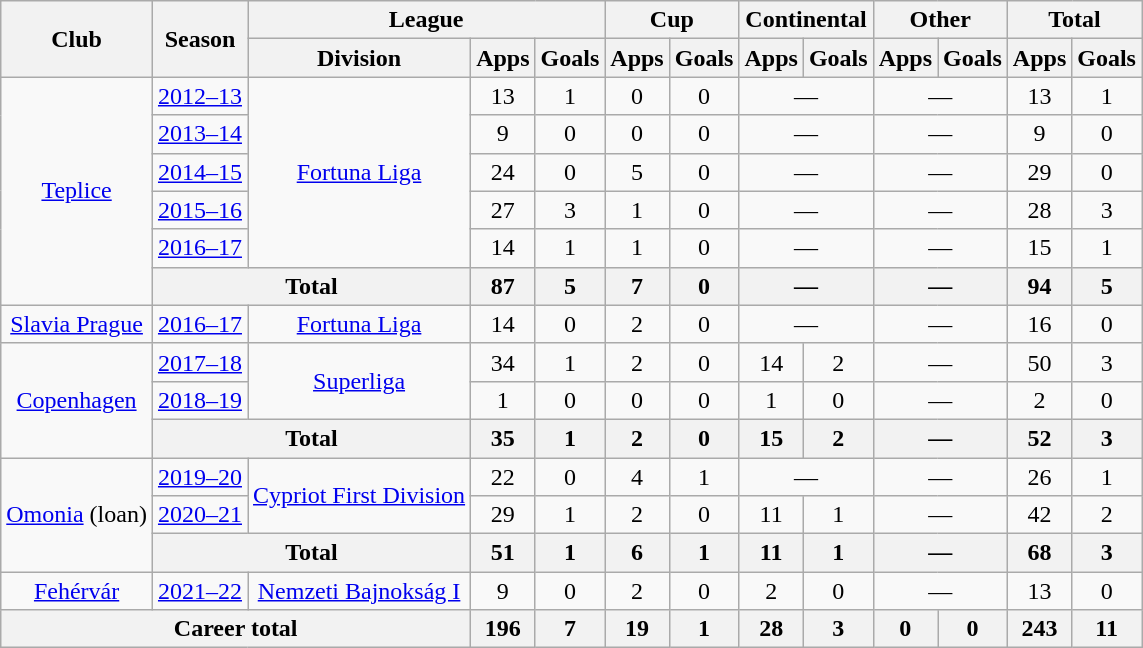<table class="wikitable" style="text-align:center">
<tr>
<th rowspan="2">Club</th>
<th rowspan="2">Season</th>
<th colspan="3">League</th>
<th colspan="2">Cup</th>
<th colspan="2">Continental</th>
<th colspan="2">Other</th>
<th colspan="2">Total</th>
</tr>
<tr>
<th>Division</th>
<th>Apps</th>
<th>Goals</th>
<th>Apps</th>
<th>Goals</th>
<th>Apps</th>
<th>Goals</th>
<th>Apps</th>
<th>Goals</th>
<th>Apps</th>
<th>Goals</th>
</tr>
<tr>
<td rowspan="6"><a href='#'>Teplice</a></td>
<td><a href='#'>2012–13</a></td>
<td rowspan="5"><a href='#'>Fortuna Liga</a></td>
<td>13</td>
<td>1</td>
<td>0</td>
<td>0</td>
<td colspan=2>—</td>
<td colspan=2>—</td>
<td>13</td>
<td>1</td>
</tr>
<tr>
<td><a href='#'>2013–14</a></td>
<td>9</td>
<td>0</td>
<td>0</td>
<td>0</td>
<td colspan=2>—</td>
<td colspan=2>—</td>
<td>9</td>
<td>0</td>
</tr>
<tr>
<td><a href='#'>2014–15</a></td>
<td>24</td>
<td>0</td>
<td>5</td>
<td>0</td>
<td colspan=2>—</td>
<td colspan=2>—</td>
<td>29</td>
<td>0</td>
</tr>
<tr>
<td><a href='#'>2015–16</a></td>
<td>27</td>
<td>3</td>
<td>1</td>
<td>0</td>
<td colspan=2>—</td>
<td colspan=2>—</td>
<td>28</td>
<td>3</td>
</tr>
<tr>
<td><a href='#'>2016–17</a></td>
<td>14</td>
<td>1</td>
<td>1</td>
<td>0</td>
<td colspan=2>—</td>
<td colspan=2>—</td>
<td>15</td>
<td>1</td>
</tr>
<tr>
<th colspan="2">Total</th>
<th>87</th>
<th>5</th>
<th>7</th>
<th>0</th>
<th colspan=2>—</th>
<th colspan=2>—</th>
<th>94</th>
<th>5</th>
</tr>
<tr>
<td><a href='#'>Slavia Prague</a></td>
<td><a href='#'>2016–17</a></td>
<td><a href='#'>Fortuna Liga</a></td>
<td>14</td>
<td>0</td>
<td>2</td>
<td>0</td>
<td colspan=2>—</td>
<td colspan=2>—</td>
<td>16</td>
<td>0</td>
</tr>
<tr>
<td rowspan="3"><a href='#'>Copenhagen</a></td>
<td><a href='#'>2017–18</a></td>
<td rowspan="2"><a href='#'>Superliga</a></td>
<td>34</td>
<td>1</td>
<td>2</td>
<td>0</td>
<td>14</td>
<td>2</td>
<td colspan=2>—</td>
<td>50</td>
<td>3</td>
</tr>
<tr>
<td><a href='#'>2018–19</a></td>
<td>1</td>
<td>0</td>
<td>0</td>
<td>0</td>
<td>1</td>
<td>0</td>
<td colspan=2>—</td>
<td>2</td>
<td>0</td>
</tr>
<tr>
<th colspan="2">Total</th>
<th>35</th>
<th>1</th>
<th>2</th>
<th>0</th>
<th>15</th>
<th>2</th>
<th colspan=2>—</th>
<th>52</th>
<th>3</th>
</tr>
<tr>
<td rowspan=3><a href='#'>Omonia</a> (loan)</td>
<td><a href='#'>2019–20</a></td>
<td rowspan=2><a href='#'>Cypriot First Division</a></td>
<td>22</td>
<td>0</td>
<td>4</td>
<td>1</td>
<td colspan=2>—</td>
<td colspan=2>—</td>
<td>26</td>
<td>1</td>
</tr>
<tr>
<td><a href='#'>2020–21</a></td>
<td>29</td>
<td>1</td>
<td>2</td>
<td>0</td>
<td>11</td>
<td>1</td>
<td colspan=2>—</td>
<td>42</td>
<td>2</td>
</tr>
<tr>
<th colspan="2">Total</th>
<th>51</th>
<th>1</th>
<th>6</th>
<th>1</th>
<th>11</th>
<th>1</th>
<th colspan=2>—</th>
<th>68</th>
<th>3</th>
</tr>
<tr>
<td><a href='#'>Fehérvár</a></td>
<td><a href='#'>2021–22</a></td>
<td><a href='#'>Nemzeti Bajnokság I</a></td>
<td>9</td>
<td>0</td>
<td>2</td>
<td>0</td>
<td>2</td>
<td>0</td>
<td colspan=2>—</td>
<td>13</td>
<td>0</td>
</tr>
<tr>
<th colspan="3">Career total</th>
<th>196</th>
<th>7</th>
<th>19</th>
<th>1</th>
<th>28</th>
<th>3</th>
<th>0</th>
<th>0</th>
<th>243</th>
<th>11</th>
</tr>
</table>
